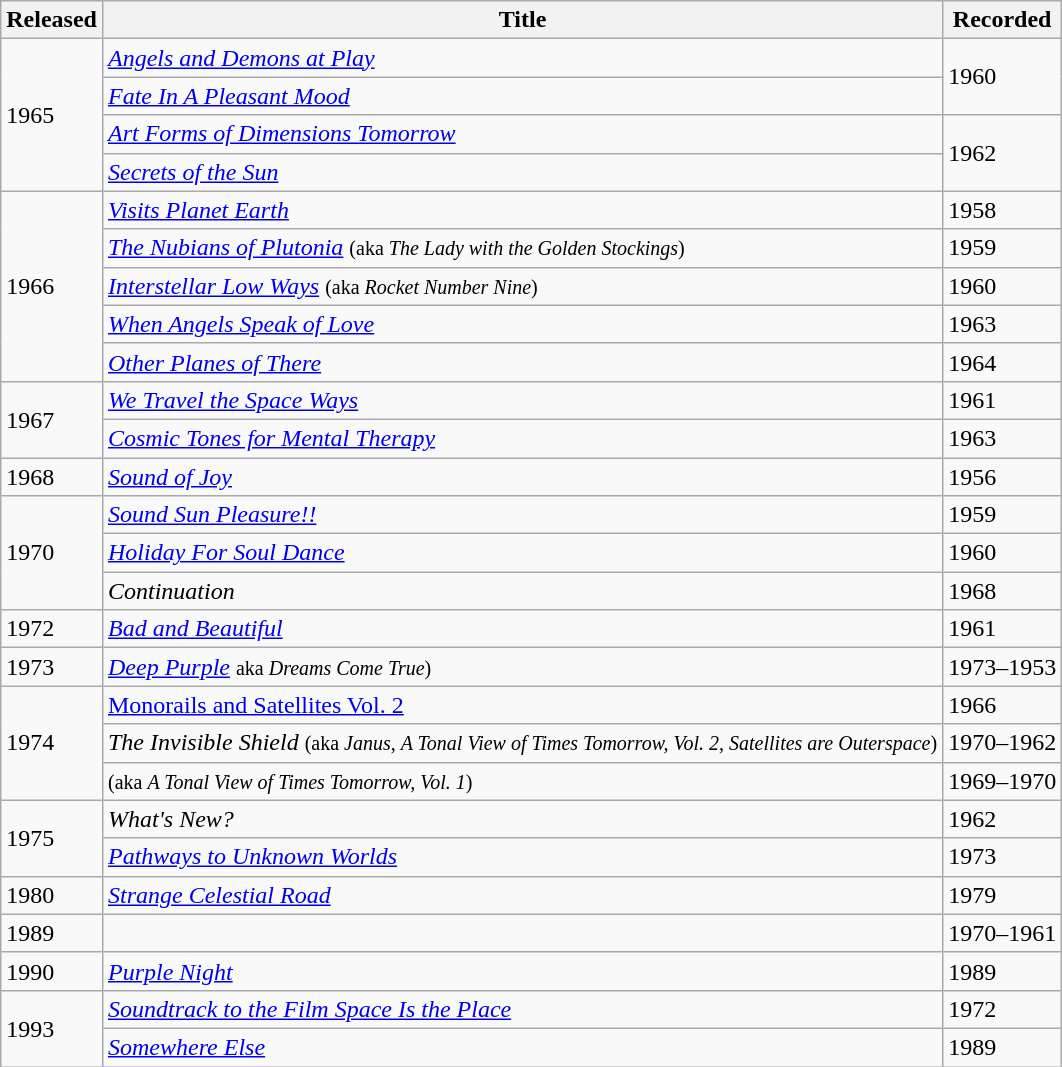<table class="wikitable sortable">
<tr>
<th>Released</th>
<th>Title</th>
<th>Recorded</th>
</tr>
<tr>
<td rowspan="4">1965</td>
<td><em><a href='#'>Angels and Demons at Play</a></em></td>
<td rowspan="2">1960</td>
</tr>
<tr>
<td><em><a href='#'>Fate In A Pleasant Mood</a></em></td>
</tr>
<tr>
<td><em><a href='#'>Art Forms of Dimensions Tomorrow</a></em></td>
<td rowspan="2">1962</td>
</tr>
<tr>
<td><em><a href='#'>Secrets of the Sun</a></em></td>
</tr>
<tr>
<td rowspan="5">1966</td>
<td><em><a href='#'>Visits Planet Earth</a></em></td>
<td>1958</td>
</tr>
<tr>
<td><em><a href='#'>The Nubians of Plutonia</a></em> <small>(aka <em>The Lady with the Golden Stockings</em>)</small></td>
<td>1959</td>
</tr>
<tr>
<td><em><a href='#'>Interstellar Low Ways</a></em> <small>(aka <em>Rocket Number Nine</em>)</small></td>
<td>1960</td>
</tr>
<tr>
<td><em><a href='#'>When Angels Speak of Love</a></em></td>
<td>1963</td>
</tr>
<tr>
<td><em><a href='#'>Other Planes of There</a></em></td>
<td>1964</td>
</tr>
<tr>
<td rowspan="2">1967</td>
<td><em><a href='#'>We Travel the Space Ways</a></em></td>
<td>1961</td>
</tr>
<tr>
<td><em><a href='#'>Cosmic Tones for Mental Therapy</a></em></td>
<td>1963</td>
</tr>
<tr>
<td>1968</td>
<td><em><a href='#'>Sound of Joy</a></em></td>
<td>1956</td>
</tr>
<tr>
<td rowspan="3">1970</td>
<td><em><a href='#'>Sound Sun Pleasure!!</a></em></td>
<td>1959</td>
</tr>
<tr>
<td><em><a href='#'>Holiday For Soul Dance</a></em></td>
<td>1960</td>
</tr>
<tr>
<td><em>Continuation</em></td>
<td>1968</td>
</tr>
<tr>
<td>1972</td>
<td><em><a href='#'>Bad and Beautiful</a></em></td>
<td>1961</td>
</tr>
<tr>
<td>1973</td>
<td><em><a href='#'>Deep Purple</a></em> <small>aka <em>Dreams Come True</em>)</small></td>
<td>1973–1953</td>
</tr>
<tr>
<td rowspan="3">1974</td>
<td><a href='#'>Monorails and Satellites Vol. 2</a></td>
<td>1966</td>
</tr>
<tr>
<td><em>The Invisible Shield</em> <small>(aka <em>Janus</em>, <em>A Tonal View of Times Tomorrow, Vol. 2</em>, <em>Satellites are Outerspace</em>)</small></td>
<td>1970–1962</td>
</tr>
<tr>
<td> <small>(aka <em>A Tonal View of Times Tomorrow, Vol. 1</em>)</small></td>
<td>1969–1970</td>
</tr>
<tr>
<td rowspan="2">1975</td>
<td><em>What's New?</em></td>
<td>1962</td>
</tr>
<tr>
<td><em><a href='#'>Pathways to Unknown Worlds</a></em></td>
<td>1973</td>
</tr>
<tr>
<td>1980</td>
<td><em><a href='#'>Strange Celestial Road</a></em></td>
<td>1979</td>
</tr>
<tr>
<td>1989</td>
<td></td>
<td>1970–1961</td>
</tr>
<tr>
<td>1990</td>
<td><em><a href='#'>Purple Night</a></em></td>
<td>1989</td>
</tr>
<tr>
<td rowspan="2">1993</td>
<td><em><a href='#'>Soundtrack to the Film Space Is the Place</a></em></td>
<td>1972</td>
</tr>
<tr>
<td><em><a href='#'>Somewhere Else</a></em></td>
<td>1989</td>
</tr>
</table>
